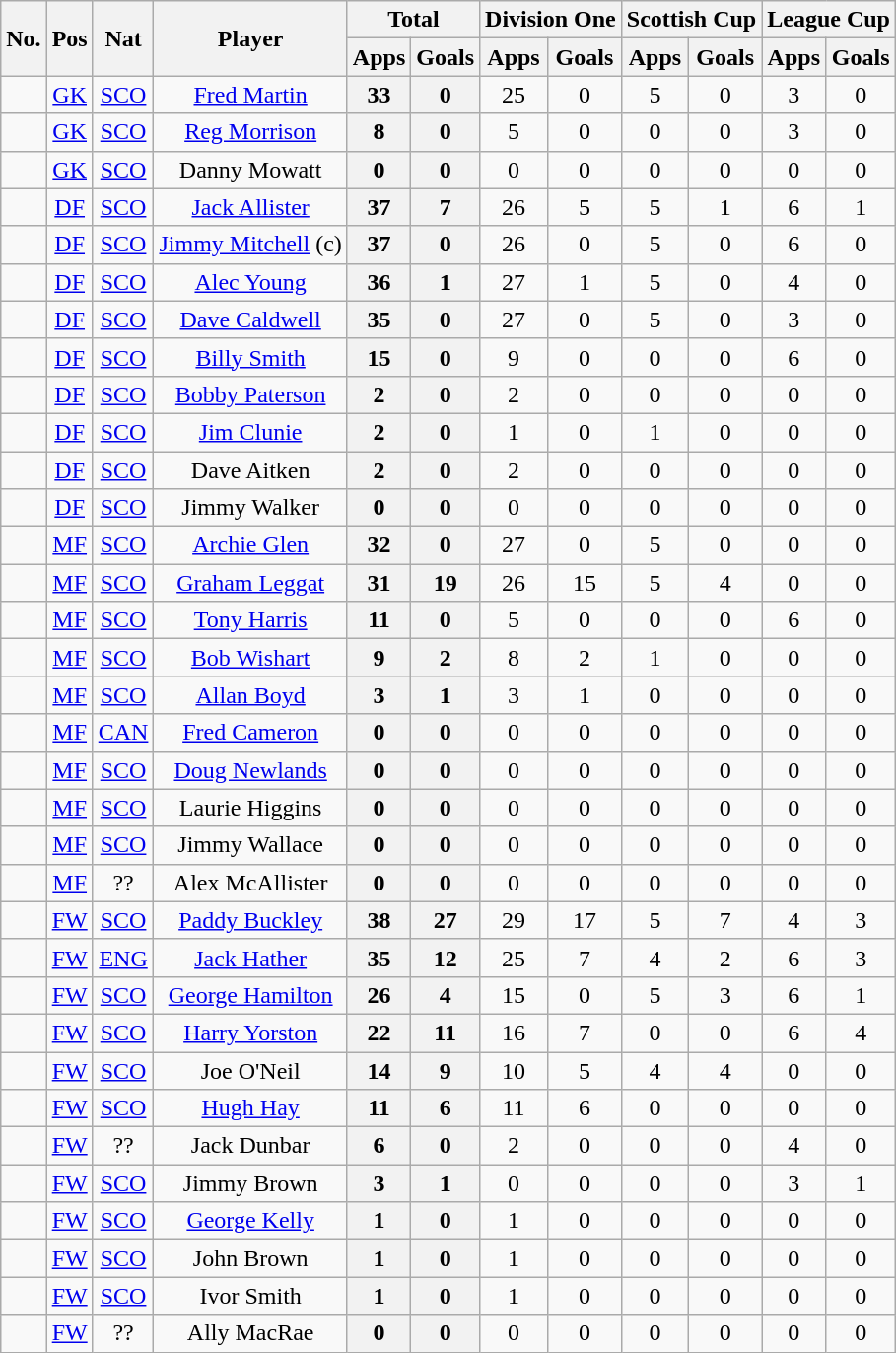<table class="wikitable sortable" style="text-align: center;">
<tr>
<th rowspan="2"><abbr>No.</abbr></th>
<th rowspan="2"><abbr>Pos</abbr></th>
<th rowspan="2"><abbr>Nat</abbr></th>
<th rowspan="2">Player</th>
<th colspan="2">Total</th>
<th colspan="2">Division One</th>
<th colspan="2">Scottish Cup</th>
<th colspan="2">League Cup</th>
</tr>
<tr>
<th>Apps</th>
<th>Goals</th>
<th>Apps</th>
<th>Goals</th>
<th>Apps</th>
<th>Goals</th>
<th>Apps</th>
<th>Goals</th>
</tr>
<tr>
<td></td>
<td><a href='#'>GK</a></td>
<td> <a href='#'>SCO</a></td>
<td><a href='#'>Fred Martin</a></td>
<th>33</th>
<th>0</th>
<td>25</td>
<td>0</td>
<td>5</td>
<td>0</td>
<td>3</td>
<td>0</td>
</tr>
<tr>
<td></td>
<td><a href='#'>GK</a></td>
<td> <a href='#'>SCO</a></td>
<td><a href='#'>Reg Morrison</a></td>
<th>8</th>
<th>0</th>
<td>5</td>
<td>0</td>
<td>0</td>
<td>0</td>
<td>3</td>
<td>0</td>
</tr>
<tr>
<td></td>
<td><a href='#'>GK</a></td>
<td> <a href='#'>SCO</a></td>
<td>Danny Mowatt</td>
<th>0</th>
<th>0</th>
<td>0</td>
<td>0</td>
<td>0</td>
<td>0</td>
<td>0</td>
<td>0</td>
</tr>
<tr>
<td></td>
<td><a href='#'>DF</a></td>
<td> <a href='#'>SCO</a></td>
<td><a href='#'>Jack Allister</a></td>
<th>37</th>
<th>7</th>
<td>26</td>
<td>5</td>
<td>5</td>
<td>1</td>
<td>6</td>
<td>1</td>
</tr>
<tr>
<td></td>
<td><a href='#'>DF</a></td>
<td> <a href='#'>SCO</a></td>
<td><a href='#'>Jimmy Mitchell</a> (c)</td>
<th>37</th>
<th>0</th>
<td>26</td>
<td>0</td>
<td>5</td>
<td>0</td>
<td>6</td>
<td>0</td>
</tr>
<tr>
<td></td>
<td><a href='#'>DF</a></td>
<td> <a href='#'>SCO</a></td>
<td><a href='#'>Alec Young</a></td>
<th>36</th>
<th>1</th>
<td>27</td>
<td>1</td>
<td>5</td>
<td>0</td>
<td>4</td>
<td>0</td>
</tr>
<tr>
<td></td>
<td><a href='#'>DF</a></td>
<td> <a href='#'>SCO</a></td>
<td><a href='#'>Dave Caldwell</a></td>
<th>35</th>
<th>0</th>
<td>27</td>
<td>0</td>
<td>5</td>
<td>0</td>
<td>3</td>
<td>0</td>
</tr>
<tr>
<td></td>
<td><a href='#'>DF</a></td>
<td> <a href='#'>SCO</a></td>
<td><a href='#'>Billy Smith</a></td>
<th>15</th>
<th>0</th>
<td>9</td>
<td>0</td>
<td>0</td>
<td>0</td>
<td>6</td>
<td>0</td>
</tr>
<tr>
<td></td>
<td><a href='#'>DF</a></td>
<td> <a href='#'>SCO</a></td>
<td><a href='#'>Bobby Paterson</a></td>
<th>2</th>
<th>0</th>
<td>2</td>
<td>0</td>
<td>0</td>
<td>0</td>
<td>0</td>
<td>0</td>
</tr>
<tr>
<td></td>
<td><a href='#'>DF</a></td>
<td> <a href='#'>SCO</a></td>
<td><a href='#'>Jim Clunie</a></td>
<th>2</th>
<th>0</th>
<td>1</td>
<td>0</td>
<td>1</td>
<td>0</td>
<td>0</td>
<td>0</td>
</tr>
<tr>
<td></td>
<td><a href='#'>DF</a></td>
<td> <a href='#'>SCO</a></td>
<td>Dave Aitken</td>
<th>2</th>
<th>0</th>
<td>2</td>
<td>0</td>
<td>0</td>
<td>0</td>
<td>0</td>
<td>0</td>
</tr>
<tr>
<td></td>
<td><a href='#'>DF</a></td>
<td> <a href='#'>SCO</a></td>
<td>Jimmy Walker</td>
<th>0</th>
<th>0</th>
<td>0</td>
<td>0</td>
<td>0</td>
<td>0</td>
<td>0</td>
<td>0</td>
</tr>
<tr>
<td></td>
<td><a href='#'>MF</a></td>
<td> <a href='#'>SCO</a></td>
<td><a href='#'>Archie Glen</a></td>
<th>32</th>
<th>0</th>
<td>27</td>
<td>0</td>
<td>5</td>
<td>0</td>
<td>0</td>
<td>0</td>
</tr>
<tr>
<td></td>
<td><a href='#'>MF</a></td>
<td> <a href='#'>SCO</a></td>
<td><a href='#'>Graham Leggat</a></td>
<th>31</th>
<th>19</th>
<td>26</td>
<td>15</td>
<td>5</td>
<td>4</td>
<td>0</td>
<td>0</td>
</tr>
<tr>
<td></td>
<td><a href='#'>MF</a></td>
<td> <a href='#'>SCO</a></td>
<td><a href='#'>Tony Harris</a></td>
<th>11</th>
<th>0</th>
<td>5</td>
<td>0</td>
<td>0</td>
<td>0</td>
<td>6</td>
<td>0</td>
</tr>
<tr>
<td></td>
<td><a href='#'>MF</a></td>
<td> <a href='#'>SCO</a></td>
<td><a href='#'>Bob Wishart</a></td>
<th>9</th>
<th>2</th>
<td>8</td>
<td>2</td>
<td>1</td>
<td>0</td>
<td>0</td>
<td>0</td>
</tr>
<tr>
<td></td>
<td><a href='#'>MF</a></td>
<td> <a href='#'>SCO</a></td>
<td><a href='#'>Allan Boyd</a></td>
<th>3</th>
<th>1</th>
<td>3</td>
<td>1</td>
<td>0</td>
<td>0</td>
<td>0</td>
<td>0</td>
</tr>
<tr>
<td></td>
<td><a href='#'>MF</a></td>
<td> <a href='#'>CAN</a></td>
<td><a href='#'>Fred Cameron</a></td>
<th>0</th>
<th>0</th>
<td>0</td>
<td>0</td>
<td>0</td>
<td>0</td>
<td>0</td>
<td>0</td>
</tr>
<tr>
<td></td>
<td><a href='#'>MF</a></td>
<td> <a href='#'>SCO</a></td>
<td><a href='#'>Doug Newlands</a></td>
<th>0</th>
<th>0</th>
<td>0</td>
<td>0</td>
<td>0</td>
<td>0</td>
<td>0</td>
<td>0</td>
</tr>
<tr>
<td></td>
<td><a href='#'>MF</a></td>
<td> <a href='#'>SCO</a></td>
<td>Laurie Higgins</td>
<th>0</th>
<th>0</th>
<td>0</td>
<td>0</td>
<td>0</td>
<td>0</td>
<td>0</td>
<td>0</td>
</tr>
<tr>
<td></td>
<td><a href='#'>MF</a></td>
<td> <a href='#'>SCO</a></td>
<td>Jimmy Wallace</td>
<th>0</th>
<th>0</th>
<td>0</td>
<td>0</td>
<td>0</td>
<td>0</td>
<td>0</td>
<td>0</td>
</tr>
<tr>
<td></td>
<td><a href='#'>MF</a></td>
<td>??</td>
<td>Alex McAllister</td>
<th>0</th>
<th>0</th>
<td>0</td>
<td>0</td>
<td>0</td>
<td>0</td>
<td>0</td>
<td>0</td>
</tr>
<tr>
<td></td>
<td><a href='#'>FW</a></td>
<td> <a href='#'>SCO</a></td>
<td><a href='#'>Paddy Buckley</a></td>
<th>38</th>
<th>27</th>
<td>29</td>
<td>17</td>
<td>5</td>
<td>7</td>
<td>4</td>
<td>3</td>
</tr>
<tr>
<td></td>
<td><a href='#'>FW</a></td>
<td> <a href='#'>ENG</a></td>
<td><a href='#'>Jack Hather</a></td>
<th>35</th>
<th>12</th>
<td>25</td>
<td>7</td>
<td>4</td>
<td>2</td>
<td>6</td>
<td>3</td>
</tr>
<tr>
<td></td>
<td><a href='#'>FW</a></td>
<td> <a href='#'>SCO</a></td>
<td><a href='#'>George Hamilton</a></td>
<th>26</th>
<th>4</th>
<td>15</td>
<td>0</td>
<td>5</td>
<td>3</td>
<td>6</td>
<td>1</td>
</tr>
<tr>
<td></td>
<td><a href='#'>FW</a></td>
<td> <a href='#'>SCO</a></td>
<td><a href='#'>Harry Yorston</a></td>
<th>22</th>
<th>11</th>
<td>16</td>
<td>7</td>
<td>0</td>
<td>0</td>
<td>6</td>
<td>4</td>
</tr>
<tr>
<td></td>
<td><a href='#'>FW</a></td>
<td> <a href='#'>SCO</a></td>
<td>Joe O'Neil</td>
<th>14</th>
<th>9</th>
<td>10</td>
<td>5</td>
<td>4</td>
<td>4</td>
<td>0</td>
<td>0</td>
</tr>
<tr>
<td></td>
<td><a href='#'>FW</a></td>
<td> <a href='#'>SCO</a></td>
<td><a href='#'>Hugh Hay</a></td>
<th>11</th>
<th>6</th>
<td>11</td>
<td>6</td>
<td>0</td>
<td>0</td>
<td>0</td>
<td>0</td>
</tr>
<tr>
<td></td>
<td><a href='#'>FW</a></td>
<td>??</td>
<td>Jack Dunbar</td>
<th>6</th>
<th>0</th>
<td>2</td>
<td>0</td>
<td>0</td>
<td>0</td>
<td>4</td>
<td>0</td>
</tr>
<tr>
<td></td>
<td><a href='#'>FW</a></td>
<td> <a href='#'>SCO</a></td>
<td>Jimmy Brown</td>
<th>3</th>
<th>1</th>
<td>0</td>
<td>0</td>
<td>0</td>
<td>0</td>
<td>3</td>
<td>1</td>
</tr>
<tr>
<td></td>
<td><a href='#'>FW</a></td>
<td> <a href='#'>SCO</a></td>
<td><a href='#'>George Kelly</a></td>
<th>1</th>
<th>0</th>
<td>1</td>
<td>0</td>
<td>0</td>
<td>0</td>
<td>0</td>
<td>0</td>
</tr>
<tr>
<td></td>
<td><a href='#'>FW</a></td>
<td> <a href='#'>SCO</a></td>
<td>John Brown</td>
<th>1</th>
<th>0</th>
<td>1</td>
<td>0</td>
<td>0</td>
<td>0</td>
<td>0</td>
<td>0</td>
</tr>
<tr>
<td></td>
<td><a href='#'>FW</a></td>
<td> <a href='#'>SCO</a></td>
<td>Ivor Smith</td>
<th>1</th>
<th>0</th>
<td>1</td>
<td>0</td>
<td>0</td>
<td>0</td>
<td>0</td>
<td>0</td>
</tr>
<tr>
<td></td>
<td><a href='#'>FW</a></td>
<td>??</td>
<td>Ally MacRae</td>
<th>0</th>
<th>0</th>
<td>0</td>
<td>0</td>
<td>0</td>
<td>0</td>
<td>0</td>
<td>0</td>
</tr>
</table>
